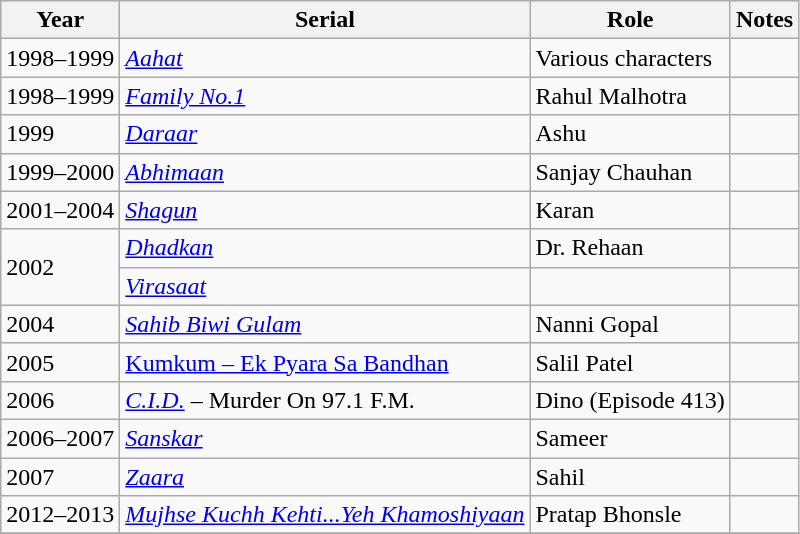<table class="wikitable sortable">
<tr>
<th>Year</th>
<th>Serial</th>
<th>Role</th>
<th>Notes</th>
</tr>
<tr>
<td>1998–1999</td>
<td><em><a href='#'>Aahat</a></em></td>
<td>Various characters</td>
<td></td>
</tr>
<tr>
<td>1998–1999</td>
<td><em><a href='#'>Family No.1</a></em></td>
<td>Rahul Malhotra</td>
<td></td>
</tr>
<tr>
<td>1999</td>
<td><em><a href='#'>Daraar</a></em></td>
<td>Ashu</td>
<td></td>
</tr>
<tr>
<td>1999–2000</td>
<td><em><a href='#'>Abhimaan</a></em></td>
<td>Sanjay Chauhan</td>
<td></td>
</tr>
<tr>
<td>2001–2004</td>
<td><em><a href='#'>Shagun</a></em></td>
<td>Karan</td>
<td></td>
</tr>
<tr>
<td rowspan="2">2002</td>
<td><em><a href='#'>Dhadkan</a></em></td>
<td>Dr. Rehaan</td>
<td></td>
</tr>
<tr>
<td><em><a href='#'>Virasaat</a></em></td>
<td></td>
<td></td>
</tr>
<tr>
<td>2004</td>
<td><em><a href='#'>Sahib Biwi Gulam</a></em></td>
<td>Nanni Gopal</td>
<td></td>
</tr>
<tr>
<td>2005</td>
<td><a href='#'>Kumkum – Ek Pyara Sa Bandhan</a></td>
<td>Salil Patel</td>
<td></td>
</tr>
<tr>
<td>2006</td>
<td><em><a href='#'>C.I.D.</a></em> – Murder On 97.1 F.M.</td>
<td>Dino (Episode 413)</td>
<td></td>
</tr>
<tr>
<td>2006–2007</td>
<td><em><a href='#'>Sanskar</a></em></td>
<td>Sameer</td>
<td></td>
</tr>
<tr>
<td>2007</td>
<td><em><a href='#'>Zaara</a></em></td>
<td>Sahil</td>
<td></td>
</tr>
<tr>
<td>2012–2013</td>
<td><em><a href='#'>Mujhse Kuchh Kehti...Yeh Khamoshiyaan</a></em></td>
<td>Pratap Bhonsle</td>
<td></td>
</tr>
<tr>
</tr>
</table>
